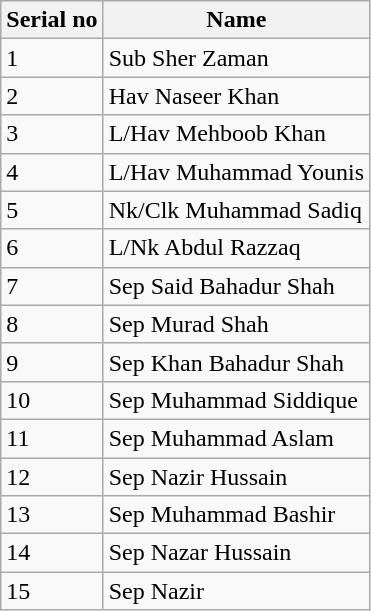<table class="wikitable">
<tr>
<th>Serial no</th>
<th>Name</th>
</tr>
<tr>
<td>1</td>
<td>Sub Sher Zaman</td>
</tr>
<tr>
<td>2</td>
<td>Hav Naseer Khan</td>
</tr>
<tr>
<td>3</td>
<td>L/Hav Mehboob Khan</td>
</tr>
<tr>
<td>4</td>
<td>L/Hav Muhammad Younis</td>
</tr>
<tr>
<td>5</td>
<td>Nk/Clk Muhammad Sadiq</td>
</tr>
<tr>
<td>6</td>
<td>L/Nk Abdul Razzaq</td>
</tr>
<tr>
<td>7</td>
<td>Sep Said Bahadur Shah</td>
</tr>
<tr>
<td>8</td>
<td>Sep Murad Shah</td>
</tr>
<tr>
<td>9</td>
<td>Sep Khan Bahadur Shah</td>
</tr>
<tr>
<td>10</td>
<td>Sep Muhammad Siddique</td>
</tr>
<tr>
<td>11</td>
<td>Sep Muhammad Aslam</td>
</tr>
<tr>
<td>12</td>
<td>Sep Nazir Hussain</td>
</tr>
<tr>
<td>13</td>
<td>Sep Muhammad Bashir</td>
</tr>
<tr>
<td>14</td>
<td>Sep Nazar Hussain</td>
</tr>
<tr>
<td>15</td>
<td>Sep Nazir</td>
</tr>
</table>
